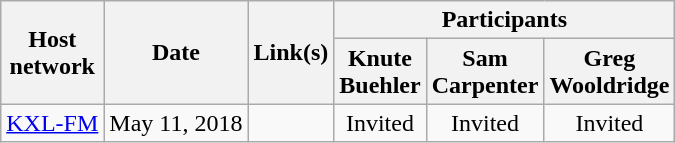<table class="wikitable">
<tr>
<th rowspan="2">Host<br>network</th>
<th rowspan="2">Date</th>
<th rowspan="2">Link(s)</th>
<th colspan="3">Participants</th>
</tr>
<tr>
<th>Knute<br>Buehler</th>
<th>Sam<br>Carpenter</th>
<th>Greg<br>Wooldridge</th>
</tr>
<tr>
<td align=center><a href='#'>KXL-FM</a></td>
<td align=center>May 11, 2018</td>
<td align=center></td>
<td align=center>Invited</td>
<td align=center>Invited</td>
<td align=center>Invited</td>
</tr>
</table>
